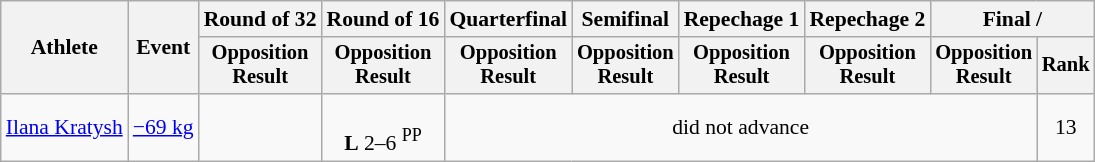<table class="wikitable" style="font-size:90%">
<tr>
<th rowspan=2>Athlete</th>
<th rowspan=2>Event</th>
<th>Round of 32</th>
<th>Round of 16</th>
<th>Quarterfinal</th>
<th>Semifinal</th>
<th>Repechage 1</th>
<th>Repechage 2</th>
<th colspan=2>Final / </th>
</tr>
<tr style="font-size: 95%">
<th>Opposition<br>Result</th>
<th>Opposition<br>Result</th>
<th>Opposition<br>Result</th>
<th>Opposition<br>Result</th>
<th>Opposition<br>Result</th>
<th>Opposition<br>Result</th>
<th>Opposition<br>Result</th>
<th>Rank</th>
</tr>
<tr align=center>
<td align=left><a href='#'>Ilana Kratysh</a></td>
<td align=left><a href='#'>−69 kg</a></td>
<td></td>
<td><br><strong>L</strong> 2–6 <sup>PP</sup></td>
<td colspan=5>did not advance</td>
<td>13</td>
</tr>
</table>
